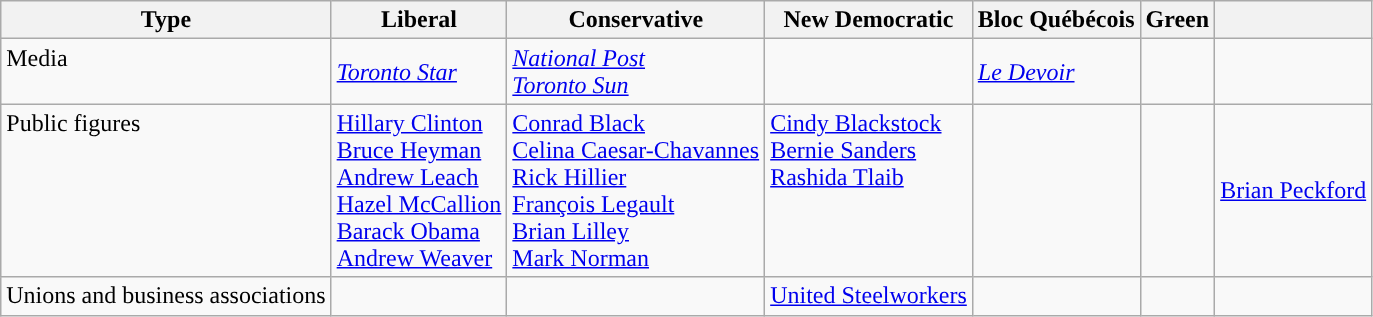<table class="wikitable">
<tr>
<th>Type</th>
<th style="background-color:">Liberal</th>
<th style="background-color:">Conservative</th>
<th style="background-color:">New Democratic</th>
<th style="background-color:">Bloc Québécois</th>
<th style="background-color:">Green</th>
<th style="background-color:"></th>
</tr>
<tr>
<td valign="top">Media</td>
<td><em><a href='#'>Toronto Star</a></em></td>
<td><em><a href='#'>National Post</a></em><br><em><a href='#'>Toronto Sun</a></em></td>
<td></td>
<td><em><a href='#'>Le Devoir</a></em></td>
<td></td>
<td></td>
</tr>
<tr>
<td valign="top">Public figures</td>
<td valign="top"><a href='#'>Hillary Clinton</a><br><a href='#'>Bruce Heyman</a><br><a href='#'>Andrew Leach</a><br><a href='#'>Hazel McCallion</a><br><a href='#'>Barack Obama</a><br><a href='#'>Andrew Weaver</a></td>
<td valign="top"><a href='#'>Conrad Black</a><br><a href='#'>Celina Caesar-Chavannes</a><br><a href='#'>Rick Hillier</a><br><a href='#'>François Legault</a><br><a href='#'>Brian Lilley</a><br><a href='#'>Mark Norman</a></td>
<td valign="top"><a href='#'>Cindy Blackstock</a><br><a href='#'>Bernie Sanders</a><br><a href='#'>Rashida Tlaib</a></td>
<td></td>
<td></td>
<td><a href='#'>Brian Peckford</a></td>
</tr>
<tr>
<td valign="top">Unions and business associations</td>
<td></td>
<td></td>
<td><a href='#'>United Steelworkers</a></td>
<td></td>
<td></td>
<td></td>
</tr>
</table>
